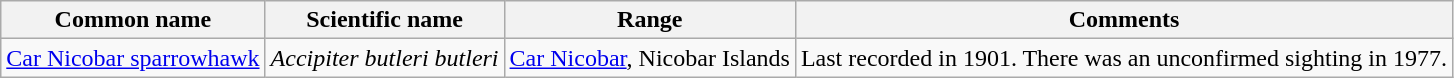<table class="wikitable sortable">
<tr>
<th>Common name</th>
<th>Scientific name</th>
<th>Range</th>
<th class="unsortable">Comments</th>
</tr>
<tr>
<td><a href='#'>Car Nicobar sparrowhawk</a></td>
<td><em>Accipiter butleri butleri</em></td>
<td><a href='#'>Car Nicobar</a>, Nicobar Islands</td>
<td>Last recorded in 1901. There was an unconfirmed sighting in 1977.</td>
</tr>
</table>
